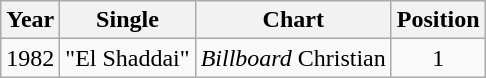<table class="wikitable">
<tr>
<th align="left">Year</th>
<th align="left">Single</th>
<th align="left">Chart</th>
<th align="left">Position</th>
</tr>
<tr>
<td align="left">1982</td>
<td align="left">"El Shaddai"</td>
<td align="left"><em>Billboard</em> Christian</td>
<td align="center">1</td>
</tr>
</table>
